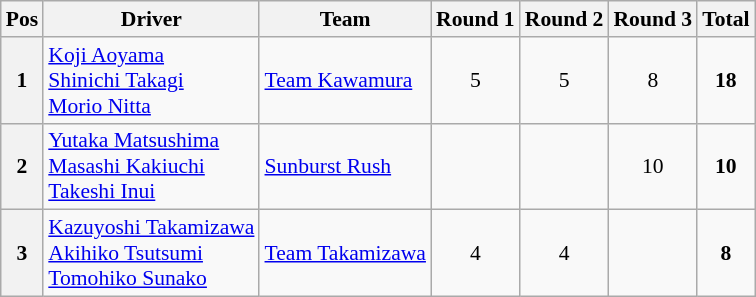<table class="wikitable" style="font-size: 90%;">
<tr>
<th>Pos</th>
<th>Driver</th>
<th>Team</th>
<th>Round 1</th>
<th>Round 2</th>
<th>Round 3</th>
<th>Total</th>
</tr>
<tr>
<th>1</th>
<td> <a href='#'>Koji Aoyama</a><br> <a href='#'>Shinichi Takagi</a><br> <a href='#'>Morio Nitta</a></td>
<td><a href='#'>Team Kawamura</a></td>
<td align="center">5</td>
<td align="center">5</td>
<td align="center">8</td>
<td align="center"><strong>18</strong></td>
</tr>
<tr>
<th>2</th>
<td> <a href='#'>Yutaka Matsushima</a><br> <a href='#'>Masashi Kakiuchi</a><br> <a href='#'>Takeshi Inui</a></td>
<td><a href='#'>Sunburst Rush</a></td>
<td></td>
<td></td>
<td align="center">10</td>
<td align="center"><strong>10</strong></td>
</tr>
<tr>
<th>3</th>
<td> <a href='#'>Kazuyoshi Takamizawa</a><br> <a href='#'>Akihiko Tsutsumi</a><br> <a href='#'>Tomohiko Sunako</a></td>
<td><a href='#'>Team Takamizawa</a></td>
<td align="center">4</td>
<td align="center">4</td>
<td></td>
<td align="center"><strong>8</strong></td>
</tr>
</table>
